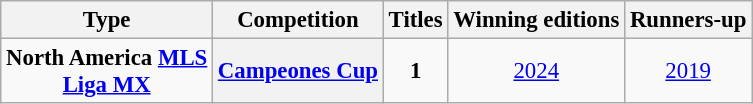<table class="wikitable plainrowheaders" style="font-size:95%; text-align: center;">
<tr>
<th>Type</th>
<th>Competition</th>
<th>Titles</th>
<th>Winning editions</th>
<th>Runners-up</th>
</tr>
<tr>
<td rowspan="1">   <strong>North America <a href='#'>MLS</a><br><a href='#'>Liga MX</a></strong></td>
<th scope=col><a href='#'>Campeones Cup</a></th>
<td><strong>1</strong></td>
<td><a href='#'>2024</a></td>
<td><a href='#'>2019</a></td>
</tr>
</table>
